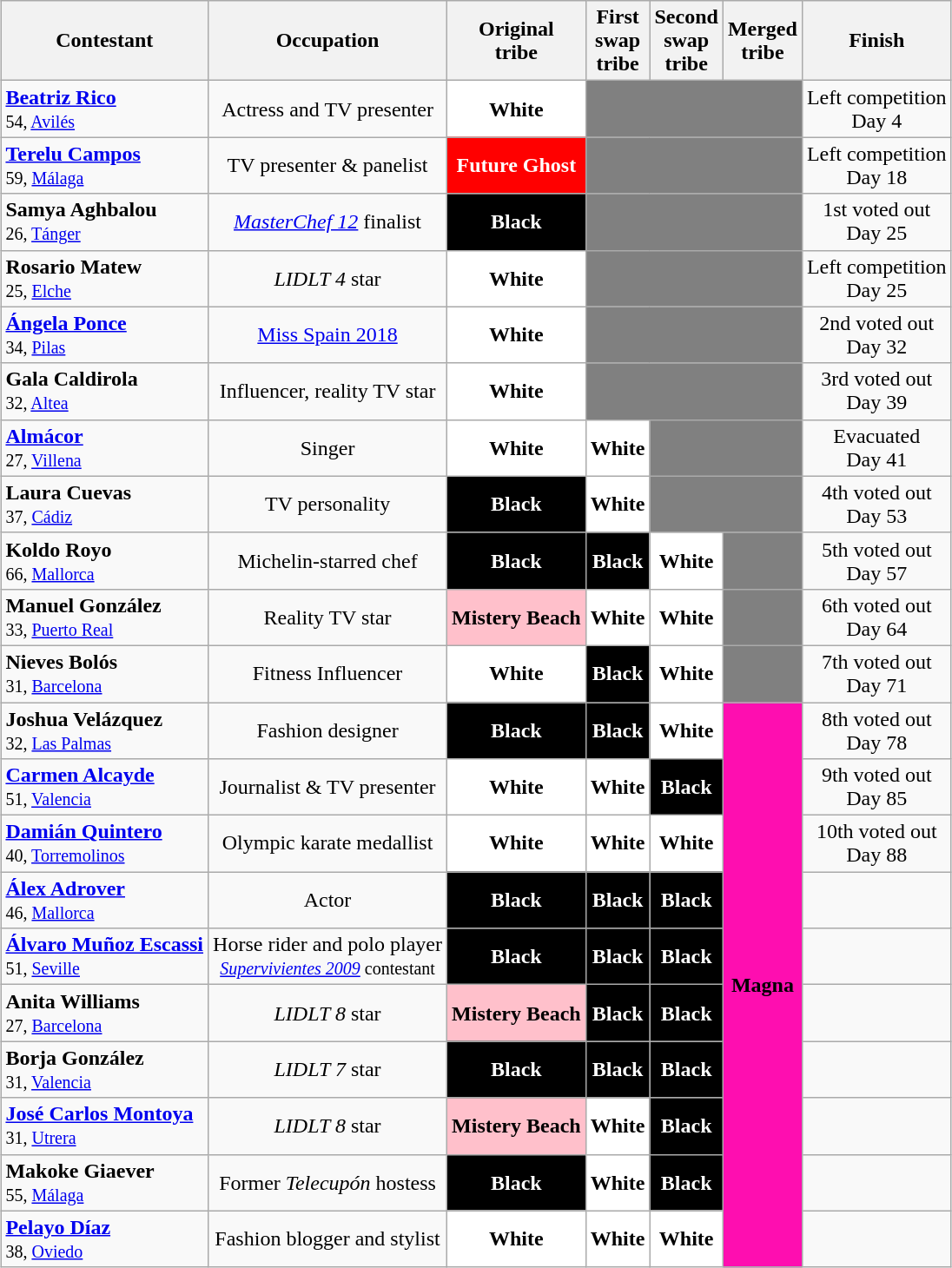<table class="wikitable" style="margin:auto; text-align:center">
<tr>
<th>Contestant</th>
<th>Occupation</th>
<th>Original<br>tribe</th>
<th>First<br>swap<br>tribe</th>
<th>Second<br>swap<br>tribe</th>
<th>Merged<br>tribe</th>
<th>Finish</th>
</tr>
<tr>
<td style="text-align:left"><strong><a href='#'>Beatriz Rico</a></strong><br><small>54, <a href='#'>Avilés</a></small></td>
<td>Actress and TV presenter</td>
<td style="background:White"><strong>White</strong></td>
<td colspan=3 style="background:grey;"></td>
<td>Left competition <br>Day 4</td>
</tr>
<tr>
<td style="text-align:left"><strong><a href='#'>Terelu Campos</a></strong><br><small>59, <a href='#'>Málaga</a></small></td>
<td>TV presenter & panelist</td>
<td style="background:red; color:White"><strong>Future Ghost</strong></td>
<td colspan=3 style="background:grey;"></td>
<td>Left competition <br>Day 18</td>
</tr>
<tr>
<td style="text-align:left"> <strong>Samya Aghbalou</strong><br><small>26, <a href='#'>Tánger</a></small></td>
<td><em><a href='#'>MasterChef 12</a></em> finalist</td>
<td style="background:black; color:White"><strong>Black</strong></td>
<td colspan=3 style="background:grey;"></td>
<td>1st voted out<br>Day 25</td>
</tr>
<tr>
<td style="text-align:left"><strong>Rosario Matew</strong><br><small>25, <a href='#'>Elche</a></small></td>
<td><em>LIDLT 4</em> star</td>
<td style="background:White"><strong>White</strong></td>
<td colspan=3 style="background:grey;"></td>
<td>Left competition <br>Day 25</td>
</tr>
<tr>
<td style="text-align:left"><strong><a href='#'>Ángela Ponce</a></strong><br><small>34, <a href='#'>Pilas</a></small></td>
<td><a href='#'>Miss Spain 2018</a></td>
<td style="background:White"><strong>White</strong></td>
<td colspan=3 style="background:grey;"></td>
<td>2nd voted out<br>Day 32</td>
</tr>
<tr>
<td style="text-align:left"><strong>Gala Caldirola</strong><br><small>32, <a href='#'>Altea</a></small></td>
<td>Influencer, reality TV star</td>
<td style="background:White"><strong>White</strong></td>
<td colspan=3 style="background:grey;"></td>
<td>3rd voted out<br>Day 39</td>
</tr>
<tr>
<td style="text-align:left"><strong><a href='#'>Almácor</a></strong><br><small>27, <a href='#'>Villena</a></small></td>
<td>Singer</td>
<td style="background:White"><strong>White</strong></td>
<td style="background:White"><strong>White</strong></td>
<td colspan=2 style="background:grey;"></td>
<td>Evacuated <br>Day 41</td>
</tr>
<tr>
<td style="text-align:left"><strong>Laura Cuevas</strong><br><small>37, <a href='#'>Cádiz</a></small></td>
<td>TV personality</td>
<td style="background:black; color:White"><strong>Black</strong></td>
<td style="background:White"><strong>White</strong></td>
<td colspan=2 style="background:grey;"></td>
<td>4th voted out<br>Day 53</td>
</tr>
<tr>
<td style="text-align:left"><strong>Koldo Royo</strong><br><small>66, <a href='#'>Mallorca</a></small></td>
<td>Michelin-starred chef</td>
<td style="background:black; color:White"><strong>Black</strong></td>
<td style="background:black; color:White"><strong>Black</strong></td>
<td style="background:White"><strong>White</strong></td>
<td style="background:grey;"></td>
<td>5th voted out<br>Day 57</td>
</tr>
<tr>
<td style="text-align:left"><strong>Manuel González</strong><br><small>33, <a href='#'>Puerto Real</a></small></td>
<td>Reality TV star</td>
<td style="background:pink"><strong>Mistery Beach</strong></td>
<td style="background:White"><strong>White</strong></td>
<td style="background:White"><strong>White</strong></td>
<td style="background:grey;"></td>
<td>6th voted out<br>Day 64</td>
</tr>
<tr>
<td style="text-align:left"><strong>Nieves Bolós</strong><br><small>31, <a href='#'>Barcelona</a></small></td>
<td>Fitness Influencer</td>
<td style="background:White"><strong>White</strong></td>
<td style="background:black; color:White"><strong>Black</strong></td>
<td style="background:White"><strong>White</strong></td>
<td style="background:grey;"></td>
<td>7th voted out<br>Day 71</td>
</tr>
<tr>
<td style="text-align:left"><strong>Joshua Velázquez</strong><br><small>32, <a href='#'>Las Palmas</a></small></td>
<td>Fashion designer</td>
<td style="background:black; color:White"><strong>Black</strong></td>
<td style="background:black; color:White"><strong>Black</strong></td>
<td style="background:White"><strong>White</strong></td>
<td bgcolor="#FE0EB" rowspan="10"><strong>Magna</strong></td>
<td>8th voted out<br>Day 78</td>
</tr>
<tr>
<td style="text-align:left"><strong><a href='#'>Carmen Alcayde</a></strong><br><small>51, <a href='#'>Valencia</a></small></td>
<td>Journalist & TV presenter</td>
<td style="background:White"><strong>White</strong></td>
<td style="background:White"><strong>White</strong></td>
<td style="background:black; color:White"><strong>Black</strong></td>
<td>9th voted out<br>Day 85</td>
</tr>
<tr>
<td style="text-align:left"><strong><a href='#'>Damián Quintero</a></strong><br><small>40, <a href='#'>Torremolinos</a></small></td>
<td>Olympic karate medallist</td>
<td style="background:White"><strong>White</strong></td>
<td style="background:White"><strong>White</strong></td>
<td style="background:White"><strong>White</strong></td>
<td>10th voted out<br>Day 88</td>
</tr>
<tr>
<td style="text-align:left"><strong><a href='#'>Álex Adrover</a></strong><br><small>46, <a href='#'>Mallorca</a></small></td>
<td>Actor</td>
<td style="background:black; color:White"><strong>Black</strong></td>
<td style="background:black; color:White"><strong>Black</strong></td>
<td style="background:black; color:White"><strong>Black</strong></td>
<td></td>
</tr>
<tr>
<td style="text-align:left"><strong><a href='#'>Álvaro Muñoz Escassi</a></strong><br><small>51, <a href='#'>Seville</a></small></td>
<td>Horse rider and polo player<br><small><em><a href='#'>Supervivientes 2009</a></em> contestant</small></td>
<td style="background:black; color:White"><strong>Black</strong></td>
<td style="background:black; color:White"><strong>Black</strong></td>
<td style="background:black; color:White"><strong>Black</strong></td>
<td></td>
</tr>
<tr>
<td style="text-align:left"><strong>Anita Williams</strong><br><small>27, <a href='#'>Barcelona</a></small></td>
<td><em>LIDLT 8</em> star</td>
<td style="background:pink"><strong>Mistery Beach</strong></td>
<td style="background:black; color:White"><strong>Black</strong></td>
<td style="background:black; color:White"><strong>Black</strong></td>
<td></td>
</tr>
<tr>
<td style="text-align:left"><strong>Borja González</strong><br><small>31, <a href='#'>Valencia</a></small></td>
<td><em>LIDLT 7</em> star</td>
<td style="background:black; color:White"><strong>Black</strong></td>
<td style="background:black; color:White"><strong>Black</strong></td>
<td style="background:black; color:White"><strong>Black</strong></td>
<td></td>
</tr>
<tr>
<td style="text-align:left"><strong><a href='#'> José Carlos Montoya</a></strong><br><small>31, <a href='#'>Utrera</a></small></td>
<td><em>LIDLT 8</em> star</td>
<td style="background:pink"><strong>Mistery Beach</strong></td>
<td style="background:White"><strong>White</strong></td>
<td style="background:black; color:White"><strong>Black</strong></td>
<td></td>
</tr>
<tr>
<td style="text-align:left"><strong>Makoke Giaever</strong><br><small>55, <a href='#'>Málaga</a></small></td>
<td>Former <em>Telecupón</em> hostess</td>
<td style="background:black; color:White"><strong>Black</strong></td>
<td style="background:White"><strong>White</strong></td>
<td style="background:black; color:White"><strong>Black</strong></td>
<td></td>
</tr>
<tr>
<td style="text-align:left"><strong><a href='#'>Pelayo Díaz</a></strong><br><small>38, <a href='#'>Oviedo</a></small></td>
<td>Fashion blogger and stylist</td>
<td style="background:White"><strong>White</strong></td>
<td style="background:White"><strong>White</strong></td>
<td style="background:White"><strong>White</strong></td>
<td></td>
</tr>
</table>
